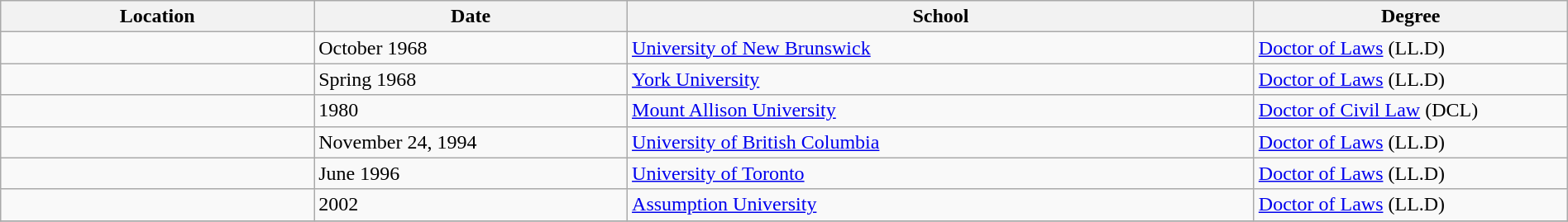<table class="wikitable" style="width:100%;">
<tr>
<th style="width:20%;">Location</th>
<th style="width:20%;">Date</th>
<th style="width:40%;">School</th>
<th style="width:20%;">Degree</th>
</tr>
<tr>
<td></td>
<td>October 1968</td>
<td><a href='#'>University of New Brunswick</a></td>
<td><a href='#'>Doctor of Laws</a> (LL.D)</td>
</tr>
<tr>
<td></td>
<td>Spring 1968</td>
<td><a href='#'>York University</a></td>
<td><a href='#'>Doctor of Laws</a> (LL.D)</td>
</tr>
<tr>
<td></td>
<td>1980</td>
<td><a href='#'>Mount Allison University</a></td>
<td><a href='#'>Doctor of Civil Law</a> (DCL)</td>
</tr>
<tr>
<td></td>
<td>November 24, 1994</td>
<td><a href='#'>University of British Columbia</a></td>
<td><a href='#'>Doctor of Laws</a> (LL.D)</td>
</tr>
<tr>
<td></td>
<td>June 1996</td>
<td><a href='#'>University of Toronto</a></td>
<td><a href='#'>Doctor of Laws</a> (LL.D)</td>
</tr>
<tr>
<td></td>
<td>2002</td>
<td><a href='#'>Assumption University</a></td>
<td><a href='#'>Doctor of Laws</a> (LL.D)</td>
</tr>
<tr>
</tr>
</table>
